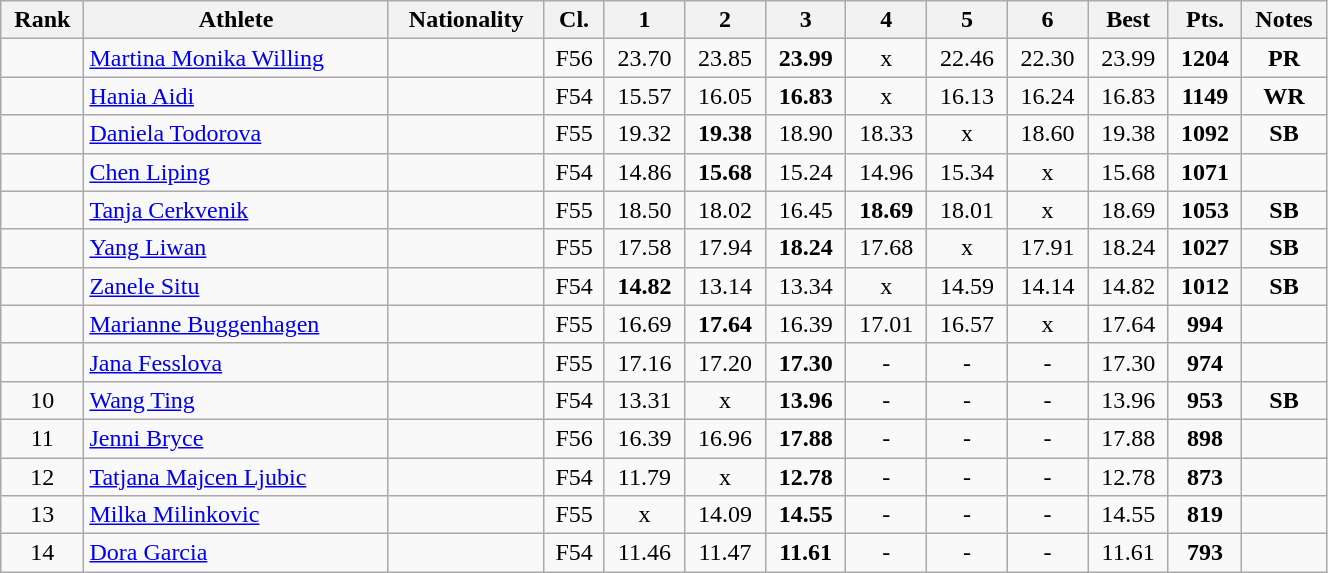<table class="wikitable sortable" style="text-align:center; width:70%;">
<tr>
<th>Rank</th>
<th>Athlete</th>
<th>Nationality</th>
<th>Cl.</th>
<th class="unsortable">1</th>
<th class="unsortable">2</th>
<th class="unsortable">3</th>
<th class="unsortable">4</th>
<th class="unsortable">5</th>
<th class="unsortable">6</th>
<th>Best</th>
<th>Pts.</th>
<th>Notes</th>
</tr>
<tr>
<td></td>
<td style="text-align:left;"><a href='#'>Martina Monika Willing</a></td>
<td style="text-align:left;"></td>
<td>F56</td>
<td>23.70</td>
<td>23.85</td>
<td><strong>23.99</strong></td>
<td>x</td>
<td>22.46</td>
<td>22.30</td>
<td>23.99</td>
<td><strong>1204</strong></td>
<td><strong>PR</strong></td>
</tr>
<tr>
<td></td>
<td style="text-align:left;"><a href='#'>Hania Aidi</a></td>
<td style="text-align:left;"></td>
<td>F54</td>
<td>15.57</td>
<td>16.05</td>
<td><strong>16.83</strong></td>
<td>x</td>
<td>16.13</td>
<td>16.24</td>
<td>16.83</td>
<td><strong>1149</strong></td>
<td><strong>WR</strong></td>
</tr>
<tr>
<td></td>
<td style="text-align:left;"><a href='#'>Daniela Todorova</a></td>
<td style="text-align:left;"></td>
<td>F55</td>
<td>19.32</td>
<td><strong>19.38</strong></td>
<td>18.90</td>
<td>18.33</td>
<td>x</td>
<td>18.60</td>
<td>19.38</td>
<td><strong>1092</strong></td>
<td><strong>SB</strong></td>
</tr>
<tr>
<td></td>
<td style="text-align:left;"><a href='#'>Chen Liping</a></td>
<td style="text-align:left;"></td>
<td>F54</td>
<td>14.86</td>
<td><strong>15.68</strong></td>
<td>15.24</td>
<td>14.96</td>
<td>15.34</td>
<td>x</td>
<td>15.68</td>
<td><strong>1071</strong></td>
<td></td>
</tr>
<tr>
<td></td>
<td style="text-align:left;"><a href='#'>Tanja Cerkvenik</a></td>
<td style="text-align:left;"></td>
<td>F55</td>
<td>18.50</td>
<td>18.02</td>
<td>16.45</td>
<td><strong>18.69</strong></td>
<td>18.01</td>
<td>x</td>
<td>18.69</td>
<td><strong>1053</strong></td>
<td><strong>SB</strong></td>
</tr>
<tr>
<td></td>
<td style="text-align:left;"><a href='#'>Yang Liwan</a></td>
<td style="text-align:left;"></td>
<td>F55</td>
<td>17.58</td>
<td>17.94</td>
<td><strong>18.24</strong></td>
<td>17.68</td>
<td>x</td>
<td>17.91</td>
<td>18.24</td>
<td><strong>1027</strong></td>
<td><strong>SB</strong></td>
</tr>
<tr>
<td></td>
<td style="text-align:left;"><a href='#'>Zanele Situ</a></td>
<td style="text-align:left;"></td>
<td>F54</td>
<td><strong>14.82</strong></td>
<td>13.14</td>
<td>13.34</td>
<td>x</td>
<td>14.59</td>
<td>14.14</td>
<td>14.82</td>
<td><strong>1012</strong></td>
<td><strong>SB</strong></td>
</tr>
<tr>
<td></td>
<td style="text-align:left;"><a href='#'>Marianne Buggenhagen</a></td>
<td style="text-align:left;"></td>
<td>F55</td>
<td>16.69</td>
<td><strong>17.64</strong></td>
<td>16.39</td>
<td>17.01</td>
<td>16.57</td>
<td>x</td>
<td>17.64</td>
<td><strong>994</strong></td>
<td></td>
</tr>
<tr>
<td></td>
<td style="text-align:left;"><a href='#'>Jana Fesslova</a></td>
<td style="text-align:left;"></td>
<td>F55</td>
<td>17.16</td>
<td>17.20</td>
<td><strong>17.30</strong></td>
<td>-</td>
<td>-</td>
<td>-</td>
<td>17.30</td>
<td><strong>974</strong></td>
<td></td>
</tr>
<tr>
<td>10</td>
<td style="text-align:left;"><a href='#'>Wang Ting</a></td>
<td style="text-align:left;"></td>
<td>F54</td>
<td>13.31</td>
<td>x</td>
<td><strong>13.96</strong></td>
<td>-</td>
<td>-</td>
<td>-</td>
<td>13.96</td>
<td><strong>953</strong></td>
<td><strong>SB</strong></td>
</tr>
<tr>
<td>11</td>
<td style="text-align:left;"><a href='#'>Jenni Bryce</a></td>
<td style="text-align:left;"></td>
<td>F56</td>
<td>16.39</td>
<td>16.96</td>
<td><strong>17.88</strong></td>
<td>-</td>
<td>-</td>
<td>-</td>
<td>17.88</td>
<td><strong>898</strong></td>
<td></td>
</tr>
<tr>
<td>12</td>
<td style="text-align:left;"><a href='#'>Tatjana Majcen Ljubic</a></td>
<td style="text-align:left;"></td>
<td>F54</td>
<td>11.79</td>
<td>x</td>
<td><strong>12.78</strong></td>
<td>-</td>
<td>-</td>
<td>-</td>
<td>12.78</td>
<td><strong>873</strong></td>
<td></td>
</tr>
<tr>
<td>13</td>
<td style="text-align:left;"><a href='#'>Milka Milinkovic</a></td>
<td style="text-align:left;"></td>
<td>F55</td>
<td>x</td>
<td>14.09</td>
<td><strong>14.55</strong></td>
<td>-</td>
<td>-</td>
<td>-</td>
<td>14.55</td>
<td><strong>819</strong></td>
<td></td>
</tr>
<tr>
<td>14</td>
<td style="text-align:left;"><a href='#'>Dora Garcia</a></td>
<td style="text-align:left;"></td>
<td>F54</td>
<td>11.46</td>
<td>11.47</td>
<td><strong>11.61</strong></td>
<td>-</td>
<td>-</td>
<td>-</td>
<td>11.61</td>
<td><strong>793</strong></td>
<td></td>
</tr>
</table>
